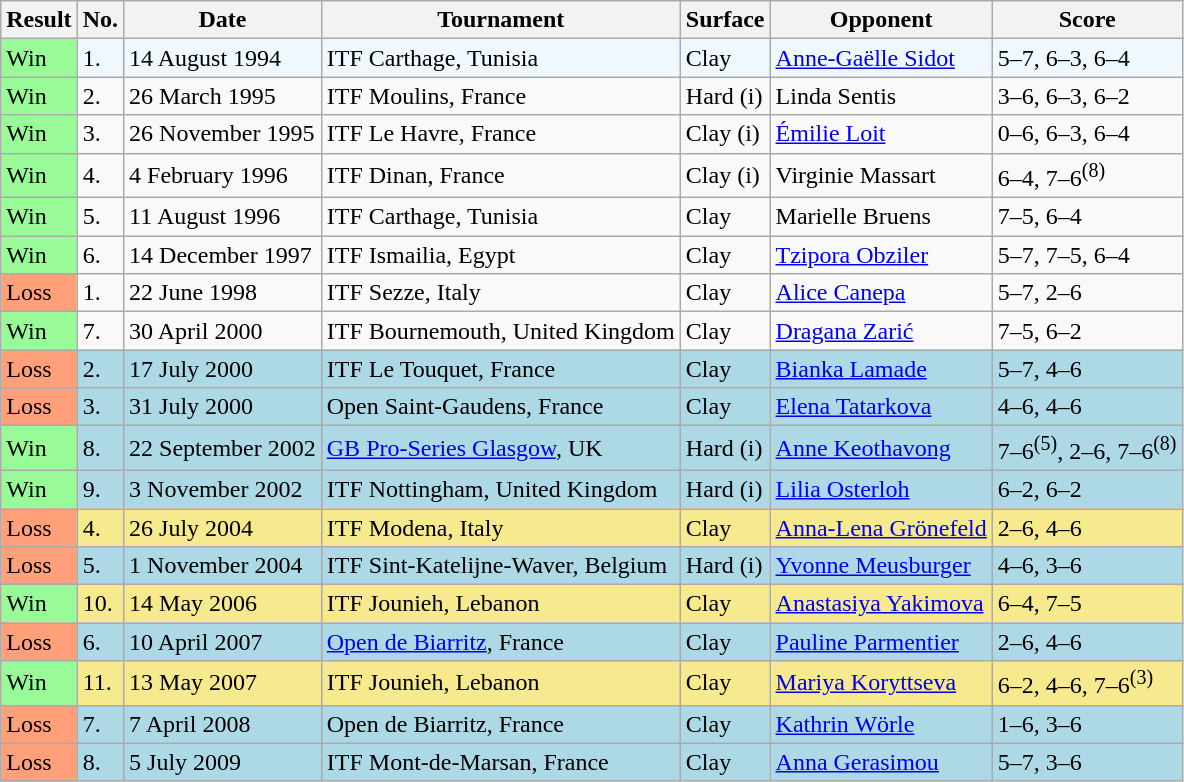<table class="sortable wikitable">
<tr>
<th>Result</th>
<th>No.</th>
<th>Date</th>
<th>Tournament</th>
<th>Surface</th>
<th>Opponent</th>
<th class="unsortable">Score</th>
</tr>
<tr style="background:#f0f8ff;">
<td style="background:#98fb98;">Win</td>
<td>1.</td>
<td>14 August 1994</td>
<td>ITF Carthage, Tunisia</td>
<td>Clay</td>
<td> <a href='#'>Anne-Gaëlle Sidot</a></td>
<td>5–7, 6–3, 6–4</td>
</tr>
<tr>
<td style="background:#98fb98;">Win</td>
<td>2.</td>
<td>26 March 1995</td>
<td>ITF Moulins, France</td>
<td>Hard (i)</td>
<td> Linda Sentis</td>
<td>3–6, 6–3, 6–2</td>
</tr>
<tr>
<td style="background:#98fb98;">Win</td>
<td>3.</td>
<td>26 November 1995</td>
<td>ITF Le Havre, France</td>
<td>Clay (i)</td>
<td> <a href='#'>Émilie Loit</a></td>
<td>0–6, 6–3, 6–4</td>
</tr>
<tr>
<td style="background:#98fb98;">Win</td>
<td>4.</td>
<td>4 February 1996</td>
<td>ITF Dinan, France</td>
<td>Clay (i)</td>
<td> Virginie Massart</td>
<td>6–4, 7–6<sup>(8)</sup></td>
</tr>
<tr>
<td style="background:#98fb98;">Win</td>
<td>5.</td>
<td>11 August 1996</td>
<td>ITF Carthage, Tunisia</td>
<td>Clay</td>
<td> Marielle Bruens</td>
<td>7–5, 6–4</td>
</tr>
<tr>
<td style="background:#98fb98;">Win</td>
<td>6.</td>
<td>14 December 1997</td>
<td>ITF Ismailia, Egypt</td>
<td>Clay</td>
<td> <a href='#'>Tzipora Obziler</a></td>
<td>5–7, 7–5, 6–4</td>
</tr>
<tr>
<td style="background:#ffa07a;">Loss</td>
<td>1.</td>
<td>22 June 1998</td>
<td>ITF Sezze, Italy</td>
<td>Clay</td>
<td> <a href='#'>Alice Canepa</a></td>
<td>5–7, 2–6</td>
</tr>
<tr>
<td style="background:#98fb98;">Win</td>
<td>7.</td>
<td>30 April 2000</td>
<td>ITF Bournemouth, United Kingdom</td>
<td>Clay</td>
<td> <a href='#'>Dragana Zarić</a></td>
<td>7–5, 6–2</td>
</tr>
<tr style="background:lightblue;">
<td style="background:#ffa07a;">Loss</td>
<td>2.</td>
<td>17 July 2000</td>
<td>ITF Le Touquet, France</td>
<td>Clay</td>
<td> <a href='#'>Bianka Lamade</a></td>
<td>5–7, 4–6</td>
</tr>
<tr style="background:lightblue;">
<td style="background:#ffa07a;">Loss</td>
<td>3.</td>
<td>31 July 2000</td>
<td>Open Saint-Gaudens, France</td>
<td>Clay</td>
<td> <a href='#'>Elena Tatarkova</a></td>
<td>4–6, 4–6</td>
</tr>
<tr style="background:lightblue;">
<td style="background:#98fb98;">Win</td>
<td>8.</td>
<td>22 September 2002</td>
<td><a href='#'>GB Pro-Series Glasgow</a>, UK</td>
<td>Hard (i)</td>
<td> <a href='#'>Anne Keothavong</a></td>
<td>7–6<sup>(5)</sup>, 2–6, 7–6<sup>(8)</sup></td>
</tr>
<tr style="background:lightblue;">
<td style="background:#98fb98;">Win</td>
<td>9.</td>
<td>3 November 2002</td>
<td>ITF Nottingham, United Kingdom</td>
<td>Hard (i)</td>
<td> <a href='#'>Lilia Osterloh</a></td>
<td>6–2, 6–2</td>
</tr>
<tr style="background:#f7e98e;">
<td style="background:#ffa07a;">Loss</td>
<td>4.</td>
<td>26 July 2004</td>
<td>ITF Modena, Italy</td>
<td>Clay</td>
<td> <a href='#'>Anna-Lena Grönefeld</a></td>
<td>2–6, 4–6</td>
</tr>
<tr style="background:lightblue;">
<td style="background:#ffa07a;">Loss</td>
<td>5.</td>
<td>1 November 2004</td>
<td>ITF Sint-Katelijne-Waver, Belgium</td>
<td>Hard (i)</td>
<td> <a href='#'>Yvonne Meusburger</a></td>
<td>4–6, 3–6</td>
</tr>
<tr style="background:#f7e98e;">
<td style="background:#98fb98;">Win</td>
<td>10.</td>
<td>14 May 2006</td>
<td>ITF Jounieh, Lebanon</td>
<td>Clay</td>
<td> <a href='#'>Anastasiya Yakimova</a></td>
<td>6–4, 7–5</td>
</tr>
<tr style="background:lightblue;">
<td style="background:#ffa07a;">Loss</td>
<td>6.</td>
<td>10 April 2007</td>
<td><a href='#'>Open de Biarritz</a>, France</td>
<td>Clay</td>
<td> <a href='#'>Pauline Parmentier</a></td>
<td>2–6, 4–6</td>
</tr>
<tr style="background:#f7e98e;">
<td style="background:#98fb98;">Win</td>
<td>11.</td>
<td>13 May 2007</td>
<td>ITF Jounieh, Lebanon</td>
<td>Clay</td>
<td> <a href='#'>Mariya Koryttseva</a></td>
<td>6–2, 4–6, 7–6<sup>(3)</sup></td>
</tr>
<tr style="background:lightblue;">
<td style="background:#ffa07a;">Loss</td>
<td>7.</td>
<td>7 April 2008</td>
<td>Open de Biarritz, France</td>
<td>Clay</td>
<td> <a href='#'>Kathrin Wörle</a></td>
<td>1–6, 3–6</td>
</tr>
<tr style="background:lightblue;">
<td style="background:#ffa07a;">Loss</td>
<td>8.</td>
<td>5 July 2009</td>
<td>ITF Mont-de-Marsan, France</td>
<td>Clay</td>
<td> <a href='#'>Anna Gerasimou</a></td>
<td>5–7, 3–6</td>
</tr>
</table>
